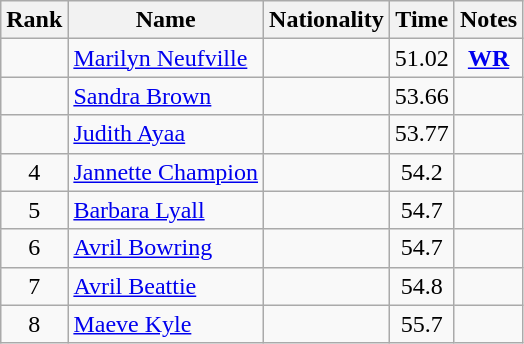<table class="wikitable sortable" style=" text-align:center">
<tr>
<th>Rank</th>
<th>Name</th>
<th>Nationality</th>
<th>Time</th>
<th>Notes</th>
</tr>
<tr>
<td></td>
<td align=left><a href='#'>Marilyn Neufville</a></td>
<td align=left></td>
<td>51.02</td>
<td><strong><a href='#'>WR</a></strong></td>
</tr>
<tr>
<td></td>
<td align=left><a href='#'>Sandra Brown</a></td>
<td align=left></td>
<td>53.66</td>
<td></td>
</tr>
<tr>
<td></td>
<td align=left><a href='#'>Judith Ayaa</a></td>
<td align=left></td>
<td>53.77</td>
<td></td>
</tr>
<tr>
<td>4</td>
<td align=left><a href='#'>Jannette Champion</a></td>
<td align=left></td>
<td>54.2</td>
<td></td>
</tr>
<tr>
<td>5</td>
<td align=left><a href='#'>Barbara Lyall</a></td>
<td align=left></td>
<td>54.7</td>
<td></td>
</tr>
<tr>
<td>6</td>
<td align=left><a href='#'>Avril Bowring</a></td>
<td align=left></td>
<td>54.7</td>
<td></td>
</tr>
<tr>
<td>7</td>
<td align=left><a href='#'>Avril Beattie</a></td>
<td align=left></td>
<td>54.8</td>
<td></td>
</tr>
<tr>
<td>8</td>
<td align=left><a href='#'>Maeve Kyle</a></td>
<td align=left></td>
<td>55.7</td>
<td></td>
</tr>
</table>
